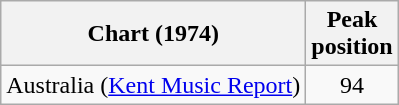<table class="wikitable">
<tr>
<th>Chart (1974)</th>
<th>Peak<br>position</th>
</tr>
<tr>
<td>Australia (<a href='#'>Kent Music Report</a>)</td>
<td align=center>94</td>
</tr>
</table>
